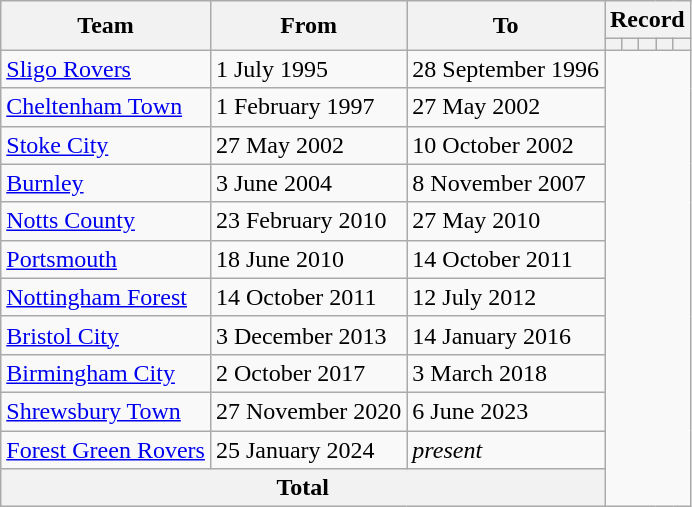<table class=wikitable style="text-align: center">
<tr>
<th rowspan=2>Team</th>
<th rowspan=2>From</th>
<th rowspan=2>To</th>
<th colspan=5>Record</th>
</tr>
<tr>
<th></th>
<th></th>
<th></th>
<th></th>
<th></th>
</tr>
<tr>
<td align=left><a href='#'>Sligo Rovers</a></td>
<td align=left>1 July 1995</td>
<td align=left>28 September 1996<br></td>
</tr>
<tr>
<td align=left><a href='#'>Cheltenham Town</a></td>
<td align=left>1 February 1997</td>
<td align=left>27 May 2002<br></td>
</tr>
<tr>
<td align=left><a href='#'>Stoke City</a></td>
<td align=left>27 May 2002</td>
<td align=left>10 October 2002<br></td>
</tr>
<tr>
<td align=left><a href='#'>Burnley</a></td>
<td align=left>3 June 2004</td>
<td align=left>8 November 2007<br></td>
</tr>
<tr>
<td align=left><a href='#'>Notts County</a></td>
<td align=left>23 February 2010</td>
<td align=left>27 May 2010<br></td>
</tr>
<tr>
<td align=left><a href='#'>Portsmouth</a></td>
<td align=left>18 June 2010</td>
<td align=left>14 October 2011<br></td>
</tr>
<tr>
<td align=left><a href='#'>Nottingham Forest</a></td>
<td align=left>14 October 2011</td>
<td align=left>12 July 2012<br></td>
</tr>
<tr>
<td align=left><a href='#'>Bristol City</a></td>
<td align=left>3 December 2013</td>
<td align=left>14 January 2016<br></td>
</tr>
<tr>
<td align=left><a href='#'>Birmingham City</a></td>
<td align=left>2 October 2017</td>
<td align=left>3 March 2018<br></td>
</tr>
<tr>
<td align=left><a href='#'>Shrewsbury Town</a></td>
<td align=left>27 November 2020</td>
<td align=left>6 June 2023<br></td>
</tr>
<tr>
<td align=left><a href='#'>Forest Green Rovers</a></td>
<td align=left>25 January 2024</td>
<td align=left><em>present</em><br></td>
</tr>
<tr>
<th colspan=3>Total<br></th>
</tr>
</table>
